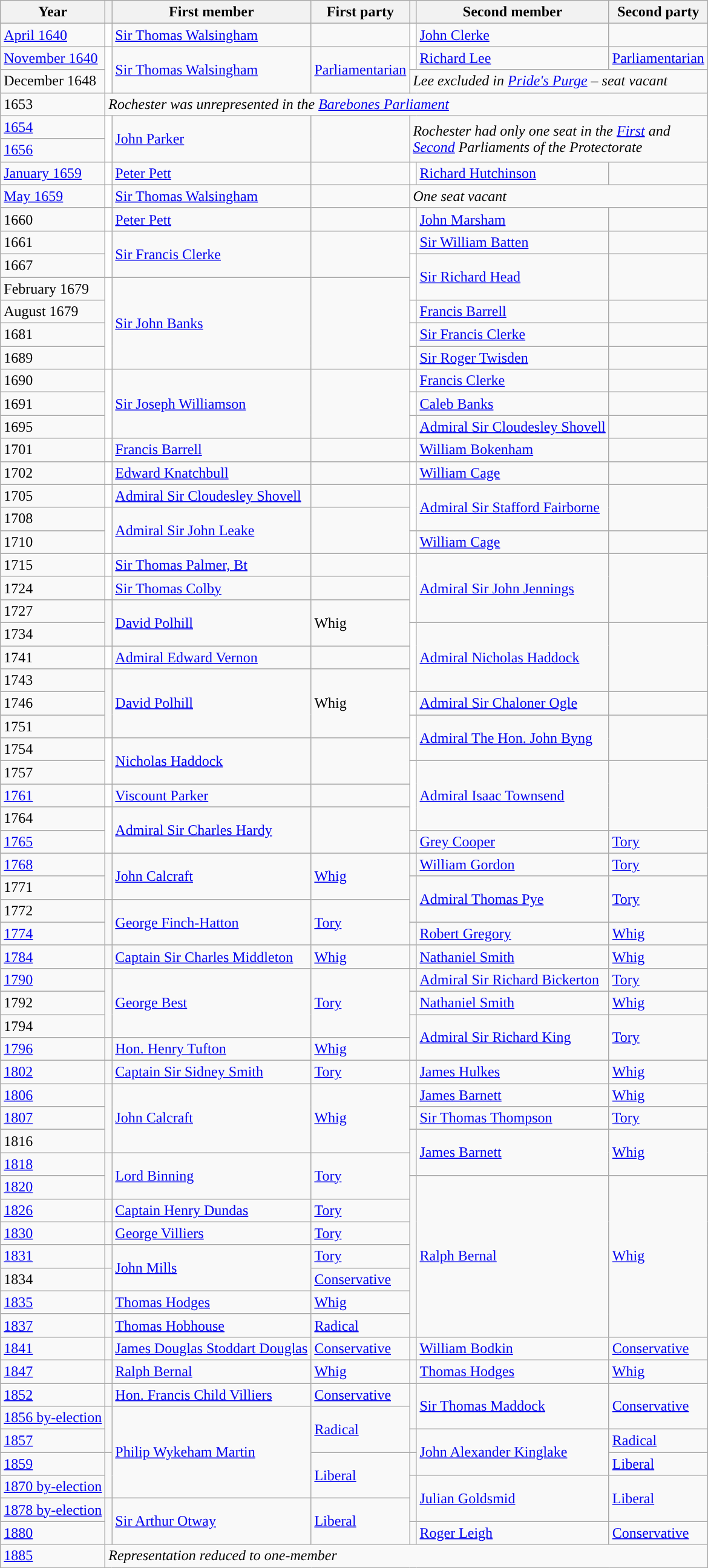<table class="wikitable">
<tr>
<th>Year</th>
<th></th>
<th>First member</th>
<th>First party</th>
<th></th>
<th>Second member</th>
<th>Second party</th>
</tr>
<tr>
<td><a href='#'>April 1640</a></td>
<td style="color:inherit;background-color: white"></td>
<td><a href='#'>Sir Thomas Walsingham</a></td>
<td></td>
<td style="color:inherit;background-color: white"></td>
<td><a href='#'>John Clerke</a></td>
<td></td>
</tr>
<tr>
<td><a href='#'>November 1640</a></td>
<td rowspan="2" style="color:inherit;background-color: white"></td>
<td rowspan="2"><a href='#'>Sir Thomas Walsingham</a></td>
<td rowspan="2"><a href='#'>Parliamentarian</a></td>
<td style="color:inherit;background-color: white"></td>
<td><a href='#'>Richard Lee</a></td>
<td><a href='#'>Parliamentarian</a></td>
</tr>
<tr>
<td>December 1648</td>
<td colspan="3"><em>Lee excluded in <a href='#'>Pride's Purge</a> – seat vacant</em></td>
</tr>
<tr>
<td>1653</td>
<td colspan="6"><em>Rochester was unrepresented in the <a href='#'>Barebones Parliament</a></em></td>
</tr>
<tr>
<td><a href='#'>1654</a></td>
<td rowspan="2" style="color:inherit;background-color: white"></td>
<td rowspan="2"><a href='#'>John Parker</a></td>
<td rowspan="2"></td>
<td rowspan="2" colspan="3"><em>Rochester had only one seat in the <a href='#'>First</a> and <br><a href='#'>Second</a> Parliaments of the Protectorate</em></td>
</tr>
<tr>
<td><a href='#'>1656</a></td>
</tr>
<tr>
<td><a href='#'>January 1659</a></td>
<td style="color:inherit;background-color: white"></td>
<td><a href='#'>Peter Pett</a></td>
<td></td>
<td style="color:inherit;background-color: white"></td>
<td><a href='#'>Richard Hutchinson</a></td>
<td></td>
</tr>
<tr>
<td><a href='#'>May 1659</a></td>
<td style="color:inherit;background-color: white"></td>
<td><a href='#'>Sir Thomas Walsingham</a></td>
<td></td>
<td colspan="3"><em>One seat vacant</em></td>
</tr>
<tr>
<td>1660</td>
<td style="color:inherit;background-color: white"></td>
<td><a href='#'>Peter Pett</a></td>
<td></td>
<td style="color:inherit;background-color: white"></td>
<td><a href='#'>John Marsham</a></td>
<td></td>
</tr>
<tr>
<td>1661</td>
<td rowspan="2" style="color:inherit;background-color: white"></td>
<td rowspan="2"><a href='#'>Sir Francis Clerke</a></td>
<td rowspan="2"></td>
<td style="color:inherit;background-color: white"></td>
<td><a href='#'>Sir William Batten</a></td>
<td></td>
</tr>
<tr>
<td>1667</td>
<td rowspan="2" style="color:inherit;background-color: white"></td>
<td rowspan="2"><a href='#'>Sir Richard Head</a></td>
<td rowspan="2"></td>
</tr>
<tr>
<td>February 1679</td>
<td rowspan="4" style="color:inherit;background-color: white"></td>
<td rowspan="4"><a href='#'>Sir John Banks</a></td>
<td rowspan="4"></td>
</tr>
<tr>
<td>August 1679</td>
<td style="color:inherit;background-color: white"></td>
<td><a href='#'>Francis Barrell</a></td>
<td></td>
</tr>
<tr>
<td>1681</td>
<td style="color:inherit;background-color: white"></td>
<td><a href='#'>Sir Francis Clerke</a></td>
<td></td>
</tr>
<tr>
<td>1689</td>
<td style="color:inherit;background-color: white"></td>
<td><a href='#'>Sir Roger Twisden</a></td>
<td></td>
</tr>
<tr>
<td>1690</td>
<td rowspan="3" style="color:inherit;background-color: white"></td>
<td rowspan="3"><a href='#'>Sir Joseph Williamson</a></td>
<td rowspan="3"></td>
<td style="color:inherit;background-color: white"></td>
<td><a href='#'>Francis Clerke</a></td>
<td></td>
</tr>
<tr>
<td>1691</td>
<td style="color:inherit;background-color: white"></td>
<td><a href='#'>Caleb Banks</a></td>
<td></td>
</tr>
<tr>
<td>1695</td>
<td style="color:inherit;background-color: white"></td>
<td><a href='#'>Admiral Sir Cloudesley Shovell</a></td>
<td></td>
</tr>
<tr>
<td>1701</td>
<td style="color:inherit;background-color: white"></td>
<td><a href='#'>Francis Barrell</a></td>
<td></td>
<td style="color:inherit;background-color: white"></td>
<td><a href='#'>William Bokenham</a></td>
<td></td>
</tr>
<tr>
<td>1702</td>
<td style="color:inherit;background-color: white"></td>
<td><a href='#'>Edward Knatchbull</a></td>
<td></td>
<td style="color:inherit;background-color: white"></td>
<td><a href='#'>William Cage</a></td>
<td></td>
</tr>
<tr>
<td>1705</td>
<td style="color:inherit;background-color: white"></td>
<td><a href='#'>Admiral Sir Cloudesley Shovell</a></td>
<td></td>
<td rowspan="2" style="color:inherit;background-color: white"></td>
<td rowspan="2"><a href='#'>Admiral Sir Stafford Fairborne</a></td>
<td rowspan="2"></td>
</tr>
<tr>
<td>1708</td>
<td rowspan="2" style="color:inherit;background-color: white"></td>
<td rowspan="2"><a href='#'>Admiral Sir John Leake</a></td>
<td rowspan="2"></td>
</tr>
<tr>
<td>1710</td>
<td style="color:inherit;background-color: white"></td>
<td><a href='#'>William Cage</a></td>
<td></td>
</tr>
<tr>
<td>1715</td>
<td style="color:inherit;background-color: white"></td>
<td><a href='#'>Sir Thomas Palmer, Bt</a></td>
<td></td>
<td rowspan="3" style="color:inherit;background-color: white"></td>
<td rowspan="3"><a href='#'>Admiral Sir John Jennings</a></td>
<td rowspan="3"></td>
</tr>
<tr>
<td>1724</td>
<td style="color:inherit;background-color: white"></td>
<td><a href='#'>Sir Thomas Colby</a></td>
<td></td>
</tr>
<tr>
<td>1727</td>
<td rowspan="2" style="color:inherit;background-color: "></td>
<td rowspan="2"><a href='#'>David Polhill</a></td>
<td rowspan="2">Whig</td>
</tr>
<tr>
<td>1734</td>
<td rowspan="3" style="color:inherit;background-color: white"></td>
<td rowspan="3"><a href='#'>Admiral Nicholas Haddock</a></td>
<td rowspan="3"></td>
</tr>
<tr>
<td>1741</td>
<td style="color:inherit;background-color: white"></td>
<td><a href='#'>Admiral Edward Vernon</a></td>
<td></td>
</tr>
<tr>
<td>1743</td>
<td rowspan="3" style="color:inherit;background-color: "></td>
<td rowspan="3"><a href='#'>David Polhill</a></td>
<td rowspan="3">Whig</td>
</tr>
<tr>
<td>1746</td>
<td style="color:inherit;background-color: white"></td>
<td><a href='#'>Admiral Sir Chaloner Ogle</a></td>
<td></td>
</tr>
<tr>
<td>1751</td>
<td rowspan="2" style="color:inherit;background-color: white"></td>
<td rowspan="2"><a href='#'>Admiral The Hon. John Byng</a></td>
<td rowspan="2"></td>
</tr>
<tr>
<td>1754</td>
<td rowspan="2" style="color:inherit;background-color: white"></td>
<td rowspan="2"><a href='#'>Nicholas Haddock</a></td>
<td rowspan="2"></td>
</tr>
<tr>
<td>1757</td>
<td rowspan="3" style="color:inherit;background-color: white"></td>
<td rowspan="3"><a href='#'>Admiral Isaac Townsend</a></td>
<td rowspan="3"></td>
</tr>
<tr>
<td><a href='#'>1761</a></td>
<td style="color:inherit;background-color: white"></td>
<td><a href='#'>Viscount Parker</a></td>
<td></td>
</tr>
<tr>
<td>1764</td>
<td rowspan="2" style="color:inherit;background-color: white"></td>
<td rowspan="2"><a href='#'>Admiral Sir Charles Hardy</a></td>
<td rowspan="2"></td>
</tr>
<tr>
<td><a href='#'>1765</a></td>
<td style="color:inherit;background-color: "></td>
<td><a href='#'>Grey Cooper</a></td>
<td><a href='#'>Tory</a></td>
</tr>
<tr>
<td><a href='#'>1768</a></td>
<td rowspan="2" style="color:inherit;background-color: "></td>
<td rowspan="2"><a href='#'>John Calcraft</a></td>
<td rowspan="2"><a href='#'>Whig</a></td>
<td style="color:inherit;background-color: "></td>
<td><a href='#'>William Gordon</a></td>
<td><a href='#'>Tory</a></td>
</tr>
<tr>
<td>1771</td>
<td rowspan="2" style="color:inherit;background-color: "></td>
<td rowspan="2"><a href='#'>Admiral Thomas Pye</a></td>
<td rowspan="2"><a href='#'>Tory</a></td>
</tr>
<tr>
<td>1772</td>
<td rowspan="2" style="color:inherit;background-color: "></td>
<td rowspan="2"><a href='#'>George Finch-Hatton</a></td>
<td rowspan="2"><a href='#'>Tory</a></td>
</tr>
<tr>
<td><a href='#'>1774</a></td>
<td style="color:inherit;background-color: "></td>
<td><a href='#'>Robert Gregory</a></td>
<td><a href='#'>Whig</a></td>
</tr>
<tr>
<td><a href='#'>1784</a></td>
<td style="color:inherit;background-color: "></td>
<td><a href='#'>Captain Sir Charles Middleton</a></td>
<td><a href='#'>Whig</a></td>
<td style="color:inherit;background-color: "></td>
<td><a href='#'>Nathaniel Smith</a></td>
<td><a href='#'>Whig</a></td>
</tr>
<tr>
<td><a href='#'>1790</a></td>
<td rowspan="3" style="color:inherit;background-color: "></td>
<td rowspan="3"><a href='#'>George Best</a></td>
<td rowspan="3"><a href='#'>Tory</a></td>
<td style="color:inherit;background-color: "></td>
<td><a href='#'>Admiral Sir Richard Bickerton</a></td>
<td><a href='#'>Tory</a></td>
</tr>
<tr>
<td>1792</td>
<td style="color:inherit;background-color: "></td>
<td><a href='#'>Nathaniel Smith</a></td>
<td><a href='#'>Whig</a></td>
</tr>
<tr>
<td>1794</td>
<td rowspan="2" style="color:inherit;background-color: "></td>
<td rowspan="2"><a href='#'>Admiral Sir Richard King</a></td>
<td rowspan="2"><a href='#'>Tory</a></td>
</tr>
<tr>
<td><a href='#'>1796</a></td>
<td style="color:inherit;background-color: "></td>
<td><a href='#'>Hon. Henry Tufton</a></td>
<td><a href='#'>Whig</a></td>
</tr>
<tr>
<td><a href='#'>1802</a></td>
<td style="color:inherit;background-color: "></td>
<td><a href='#'>Captain Sir Sidney Smith</a></td>
<td><a href='#'>Tory</a></td>
<td style="color:inherit;background-color: "></td>
<td><a href='#'>James Hulkes</a></td>
<td><a href='#'>Whig</a></td>
</tr>
<tr>
<td><a href='#'>1806</a></td>
<td rowspan="3" style="color:inherit;background-color: "></td>
<td rowspan="3"><a href='#'>John Calcraft</a></td>
<td rowspan="3"><a href='#'>Whig</a></td>
<td style="color:inherit;background-color: "></td>
<td><a href='#'>James Barnett</a></td>
<td><a href='#'>Whig</a></td>
</tr>
<tr>
<td><a href='#'>1807</a></td>
<td style="color:inherit;background-color: "></td>
<td><a href='#'>Sir Thomas Thompson</a></td>
<td><a href='#'>Tory</a></td>
</tr>
<tr>
<td>1816</td>
<td rowspan="2" style="color:inherit;background-color: "></td>
<td rowspan="2"><a href='#'>James Barnett</a></td>
<td rowspan="2"><a href='#'>Whig</a></td>
</tr>
<tr>
<td><a href='#'>1818</a></td>
<td rowspan="2" style="color:inherit;background-color: "></td>
<td rowspan="2"><a href='#'>Lord Binning</a></td>
<td rowspan="2"><a href='#'>Tory</a></td>
</tr>
<tr>
<td><a href='#'>1820</a></td>
<td rowspan="7" style="color:inherit;background-color: "></td>
<td rowspan="7"><a href='#'>Ralph Bernal</a></td>
<td rowspan="7"><a href='#'>Whig</a></td>
</tr>
<tr>
<td><a href='#'>1826</a></td>
<td style="color:inherit;background-color: "></td>
<td><a href='#'>Captain Henry Dundas</a></td>
<td><a href='#'>Tory</a></td>
</tr>
<tr>
<td><a href='#'>1830</a></td>
<td style="color:inherit;background-color: "></td>
<td><a href='#'>George Villiers</a></td>
<td><a href='#'>Tory</a></td>
</tr>
<tr>
<td><a href='#'>1831</a></td>
<td style="color:inherit;background-color: "></td>
<td rowspan="2"><a href='#'>John Mills</a></td>
<td><a href='#'>Tory</a></td>
</tr>
<tr>
<td>1834</td>
<td style="color:inherit;background-color: "></td>
<td><a href='#'>Conservative</a></td>
</tr>
<tr>
<td><a href='#'>1835</a></td>
<td style="color:inherit;background-color: "></td>
<td><a href='#'>Thomas Hodges</a></td>
<td><a href='#'>Whig</a></td>
</tr>
<tr>
<td><a href='#'>1837</a></td>
<td style="color:inherit;background-color: "></td>
<td><a href='#'>Thomas Hobhouse</a></td>
<td><a href='#'>Radical</a></td>
</tr>
<tr>
<td><a href='#'>1841</a></td>
<td style="color:inherit;background-color: "></td>
<td><a href='#'>James Douglas Stoddart Douglas</a></td>
<td><a href='#'>Conservative</a></td>
<td style="color:inherit;background-color: "></td>
<td><a href='#'>William Bodkin</a></td>
<td><a href='#'>Conservative</a></td>
</tr>
<tr>
<td><a href='#'>1847</a></td>
<td style="color:inherit;background-color: "></td>
<td><a href='#'>Ralph Bernal</a></td>
<td><a href='#'>Whig</a></td>
<td style="color:inherit;background-color: "></td>
<td><a href='#'>Thomas Hodges</a></td>
<td><a href='#'>Whig</a></td>
</tr>
<tr>
<td><a href='#'>1852</a></td>
<td style="color:inherit;background-color: "></td>
<td><a href='#'>Hon. Francis Child Villiers</a></td>
<td><a href='#'>Conservative</a></td>
<td rowspan="2" style="color:inherit;background-color: "></td>
<td rowspan="2"><a href='#'>Sir Thomas Maddock</a></td>
<td rowspan="2"><a href='#'>Conservative</a></td>
</tr>
<tr>
<td><a href='#'>1856 by-election</a></td>
<td rowspan="2" style="color:inherit;background-color: "></td>
<td rowspan="4"><a href='#'>Philip Wykeham Martin</a></td>
<td rowspan="2"><a href='#'>Radical</a></td>
</tr>
<tr>
<td><a href='#'>1857</a></td>
<td style="color:inherit;background-color: "></td>
<td rowspan=2><a href='#'>John Alexander Kinglake</a></td>
<td><a href='#'>Radical</a></td>
</tr>
<tr>
<td><a href='#'>1859</a></td>
<td rowspan="2" style="color:inherit;background-color: "></td>
<td rowspan="2"><a href='#'>Liberal</a></td>
<td style="color:inherit;background-color: "></td>
<td><a href='#'>Liberal</a></td>
</tr>
<tr>
<td><a href='#'>1870 by-election</a></td>
<td rowspan="2" style="color:inherit;background-color: "></td>
<td rowspan="2"><a href='#'>Julian Goldsmid</a></td>
<td rowspan="2"><a href='#'>Liberal</a></td>
</tr>
<tr>
<td><a href='#'>1878 by-election</a></td>
<td rowspan="2" style="color:inherit;background-color: "></td>
<td rowspan="2"><a href='#'>Sir Arthur Otway</a></td>
<td rowspan="2"><a href='#'>Liberal</a></td>
</tr>
<tr>
<td><a href='#'>1880</a></td>
<td style="color:inherit;background-color: "></td>
<td><a href='#'>Roger Leigh</a></td>
<td><a href='#'>Conservative</a></td>
</tr>
<tr>
<td><a href='#'>1885</a></td>
<td colspan="6"><em>Representation reduced to one-member</em></td>
</tr>
</table>
